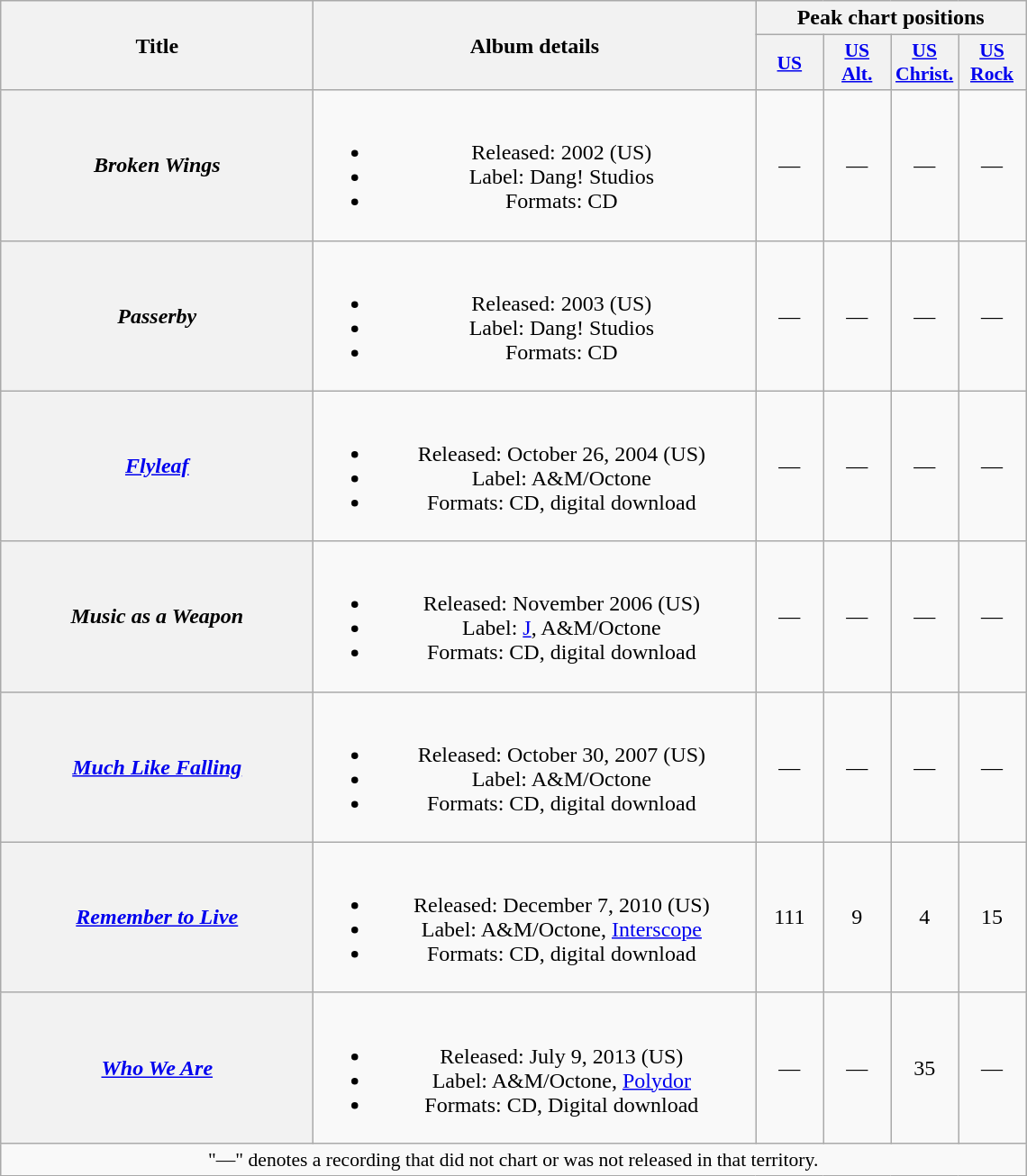<table class="wikitable plainrowheaders" style="text-align:center;">
<tr>
<th scope="col" rowspan="2" style="width:14em;">Title</th>
<th scope="col" rowspan="2" style="width:20em;">Album details</th>
<th scope="col" colspan="4">Peak chart positions</th>
</tr>
<tr>
<th scope="col" style="width:3em;font-size:90%;"><a href='#'>US</a><br></th>
<th scope="col" style="width:3em;font-size:90%;"><a href='#'>US<br>Alt.</a><br></th>
<th scope="col" style="width:3em;font-size:90%;"><a href='#'>US<br>Christ.</a><br></th>
<th scope="col" style="width:3em;font-size:90%;"><a href='#'>US<br>Rock</a><br></th>
</tr>
<tr>
<th scope="row"><em>Broken Wings</em></th>
<td><br><ul><li>Released: 2002 <span>(US)</span></li><li>Label: Dang! Studios</li><li>Formats: CD</li></ul></td>
<td>—</td>
<td>—</td>
<td>—</td>
<td>—</td>
</tr>
<tr>
<th scope="row"><em>Passerby</em></th>
<td><br><ul><li>Released: 2003 <span>(US)</span></li><li>Label: Dang! Studios</li><li>Formats: CD</li></ul></td>
<td>—</td>
<td>—</td>
<td>—</td>
<td>—</td>
</tr>
<tr>
<th scope="row"><em><a href='#'>Flyleaf</a></em></th>
<td><br><ul><li>Released: October 26, 2004 <span>(US)</span></li><li>Label: A&M/Octone</li><li>Formats: CD, digital download</li></ul></td>
<td>—</td>
<td>—</td>
<td>—</td>
<td>—</td>
</tr>
<tr>
<th scope="row"><em>Music as a Weapon</em></th>
<td><br><ul><li>Released: November 2006 <span>(US)</span></li><li>Label: <a href='#'>J</a>, A&M/Octone</li><li>Formats: CD, digital download</li></ul></td>
<td>—</td>
<td>—</td>
<td>—</td>
<td>—</td>
</tr>
<tr>
<th scope="row"><em><a href='#'>Much Like Falling</a></em></th>
<td><br><ul><li>Released: October 30, 2007 <span>(US)</span></li><li>Label: A&M/Octone</li><li>Formats: CD, digital download</li></ul></td>
<td>—</td>
<td>—</td>
<td>—</td>
<td>—</td>
</tr>
<tr>
<th scope="row"><em><a href='#'>Remember to Live</a></em></th>
<td><br><ul><li>Released: December 7, 2010 <span>(US)</span></li><li>Label: A&M/Octone, <a href='#'>Interscope</a></li><li>Formats: CD, digital download</li></ul></td>
<td>111</td>
<td>9</td>
<td>4</td>
<td>15</td>
</tr>
<tr>
<th scope="row"><em><a href='#'>Who We Are</a></em></th>
<td><br><ul><li>Released: July 9, 2013 <span>(US)</span></li><li>Label: A&M/Octone, <a href='#'>Polydor</a></li><li>Formats: CD, Digital download</li></ul></td>
<td>—</td>
<td>—</td>
<td>35</td>
<td>—</td>
</tr>
<tr>
<td colspan="8" style="font-size:90%">"—" denotes a recording that did not chart or was not released in that territory.</td>
</tr>
</table>
